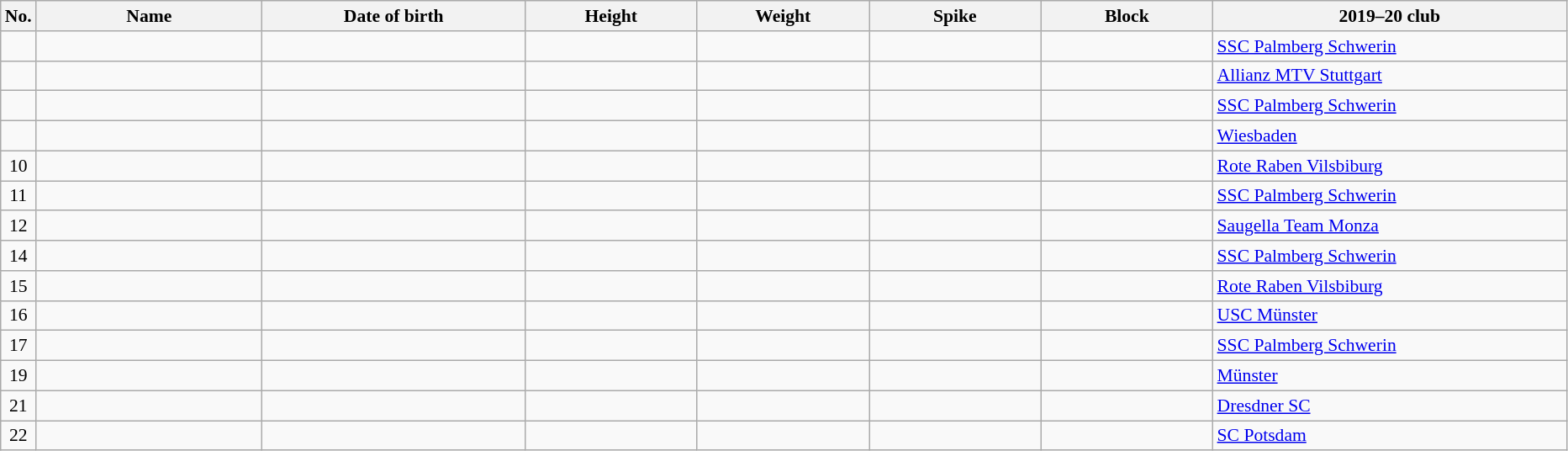<table class="wikitable sortable" style="font-size:90%; text-align:center;">
<tr>
<th>No.</th>
<th style="width:12em">Name</th>
<th style="width:14em">Date of birth</th>
<th style="width:9em">Height</th>
<th style="width:9em">Weight</th>
<th style="width:9em">Spike</th>
<th style="width:9em">Block</th>
<th style="width:19em">2019–20 club</th>
</tr>
<tr>
<td></td>
<td align=left></td>
<td align=right></td>
<td></td>
<td></td>
<td></td>
<td></td>
<td align=left> <a href='#'>SSC Palmberg Schwerin</a></td>
</tr>
<tr>
<td></td>
<td align=left></td>
<td align=right></td>
<td></td>
<td></td>
<td></td>
<td></td>
<td align=left> <a href='#'>Allianz MTV Stuttgart</a></td>
</tr>
<tr>
<td></td>
<td align=left></td>
<td align=right></td>
<td></td>
<td></td>
<td></td>
<td></td>
<td align=left> <a href='#'>SSC Palmberg Schwerin</a></td>
</tr>
<tr>
<td></td>
<td align=left></td>
<td align=right></td>
<td></td>
<td></td>
<td></td>
<td></td>
<td align=left> <a href='#'>Wiesbaden</a></td>
</tr>
<tr>
<td>10</td>
<td align=left></td>
<td align=right></td>
<td></td>
<td></td>
<td></td>
<td></td>
<td align=left> <a href='#'>Rote Raben Vilsbiburg</a></td>
</tr>
<tr>
<td>11</td>
<td align=left></td>
<td align=right></td>
<td></td>
<td></td>
<td></td>
<td></td>
<td align=left> <a href='#'>SSC Palmberg Schwerin</a></td>
</tr>
<tr>
<td>12</td>
<td align=left></td>
<td align=right></td>
<td></td>
<td></td>
<td></td>
<td></td>
<td align=left> <a href='#'>Saugella Team Monza</a></td>
</tr>
<tr>
<td>14</td>
<td align=left></td>
<td align=right></td>
<td></td>
<td></td>
<td></td>
<td></td>
<td align=left> <a href='#'>SSC Palmberg Schwerin</a></td>
</tr>
<tr>
<td>15</td>
<td align=left></td>
<td align=right></td>
<td></td>
<td></td>
<td></td>
<td></td>
<td align=left> <a href='#'>Rote Raben Vilsbiburg</a></td>
</tr>
<tr>
<td>16</td>
<td align=left></td>
<td align=right></td>
<td></td>
<td></td>
<td></td>
<td></td>
<td align=left> <a href='#'>USC Münster</a></td>
</tr>
<tr>
<td>17</td>
<td align=left></td>
<td align=right></td>
<td></td>
<td></td>
<td></td>
<td></td>
<td align=left> <a href='#'>SSC Palmberg Schwerin</a></td>
</tr>
<tr>
<td>19</td>
<td align=left></td>
<td align=right></td>
<td></td>
<td></td>
<td></td>
<td></td>
<td align=left> <a href='#'>Münster</a></td>
</tr>
<tr>
<td>21</td>
<td align=left></td>
<td align=right></td>
<td></td>
<td></td>
<td></td>
<td></td>
<td align=left> <a href='#'>Dresdner SC</a></td>
</tr>
<tr>
<td>22</td>
<td align=left></td>
<td align=right></td>
<td></td>
<td></td>
<td></td>
<td></td>
<td align=left> <a href='#'>SC Potsdam</a></td>
</tr>
</table>
